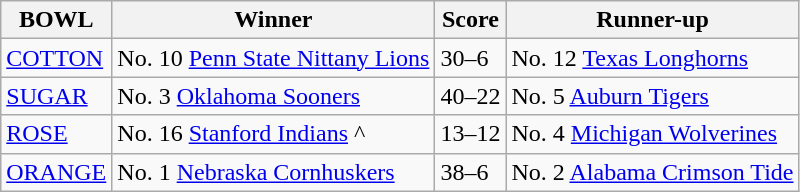<table class="wikitable">
<tr>
<th>BOWL</th>
<th>Winner</th>
<th>Score</th>
<th>Runner-up</th>
</tr>
<tr>
<td><a href='#'>COTTON</a></td>
<td>No. 10 <a href='#'>Penn State Nittany Lions</a></td>
<td>30–6</td>
<td>No. 12 <a href='#'>Texas Longhorns</a></td>
</tr>
<tr>
<td><a href='#'>SUGAR</a></td>
<td>No. 3 <a href='#'>Oklahoma Sooners</a></td>
<td>40–22</td>
<td>No. 5 <a href='#'>Auburn Tigers</a></td>
</tr>
<tr>
<td><a href='#'>ROSE</a></td>
<td>No. 16 <a href='#'>Stanford Indians</a> ^</td>
<td>13–12</td>
<td>No. 4 <a href='#'>Michigan Wolverines</a></td>
</tr>
<tr>
<td><a href='#'>ORANGE</a></td>
<td>No. 1 <a href='#'>Nebraska Cornhuskers</a></td>
<td>38–6</td>
<td>No. 2 <a href='#'>Alabama Crimson Tide</a></td>
</tr>
</table>
